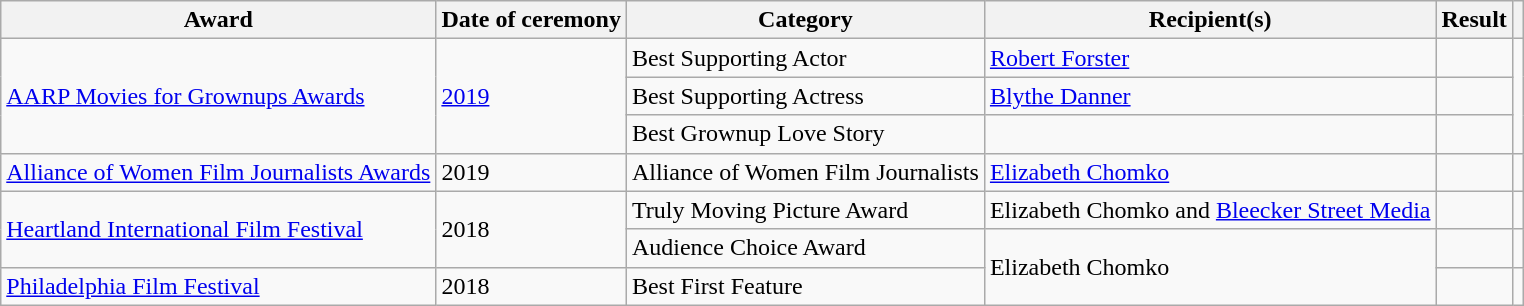<table class="wikitable plainrowheaders sortable">
<tr>
<th scope="col">Award</th>
<th scope="col">Date of ceremony</th>
<th scope="col">Category</th>
<th scope="col">Recipient(s)</th>
<th scope="col">Result</th>
<th class="unsortable" scope="col"></th>
</tr>
<tr>
<td rowspan="3"><a href='#'>AARP Movies for Grownups Awards</a></td>
<td rowspan="3"><a href='#'>2019</a></td>
<td>Best Supporting Actor</td>
<td><a href='#'>Robert Forster</a></td>
<td></td>
<td rowspan="3" align="center"></td>
</tr>
<tr>
<td>Best Supporting Actress</td>
<td><a href='#'>Blythe Danner</a></td>
<td></td>
</tr>
<tr>
<td>Best Grownup Love Story</td>
<td></td>
<td></td>
</tr>
<tr>
<td><a href='#'>Alliance of Women Film Journalists Awards</a></td>
<td>2019</td>
<td>Alliance of Women Film Journalists</td>
<td><a href='#'>Elizabeth Chomko</a></td>
<td></td>
<td align="center"></td>
</tr>
<tr>
<td rowspan="2"><a href='#'>Heartland International Film Festival</a></td>
<td rowspan="2">2018</td>
<td>Truly Moving Picture Award</td>
<td>Elizabeth Chomko and <a href='#'>Bleecker Street Media</a></td>
<td></td>
<td align="center"></td>
</tr>
<tr>
<td>Audience Choice Award</td>
<td rowspan="2">Elizabeth Chomko</td>
<td></td>
<td align="center"></td>
</tr>
<tr>
<td><a href='#'>Philadelphia Film Festival</a></td>
<td>2018</td>
<td>Best First Feature</td>
<td></td>
<td align="center"></td>
</tr>
</table>
